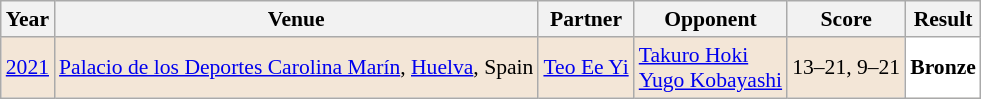<table class="sortable wikitable" style="font-size: 90%;">
<tr>
<th>Year</th>
<th>Venue</th>
<th>Partner</th>
<th>Opponent</th>
<th>Score</th>
<th>Result</th>
</tr>
<tr style="background:#F3E6D7">
<td align="center"><a href='#'>2021</a></td>
<td align="left"><a href='#'>Palacio de los Deportes Carolina Marín</a>, <a href='#'>Huelva</a>, Spain</td>
<td align="left"> <a href='#'>Teo Ee Yi</a></td>
<td align="left"> <a href='#'>Takuro Hoki</a><br> <a href='#'>Yugo Kobayashi</a></td>
<td align="left">13–21, 9–21</td>
<td style="text-align:left; background:white"> <strong>Bronze</strong></td>
</tr>
</table>
